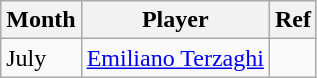<table class="wikitable">
<tr>
<th>Month</th>
<th>Player</th>
<th>Ref</th>
</tr>
<tr>
<td>July</td>
<td> <a href='#'>Emiliano Terzaghi</a></td>
<td></td>
</tr>
</table>
